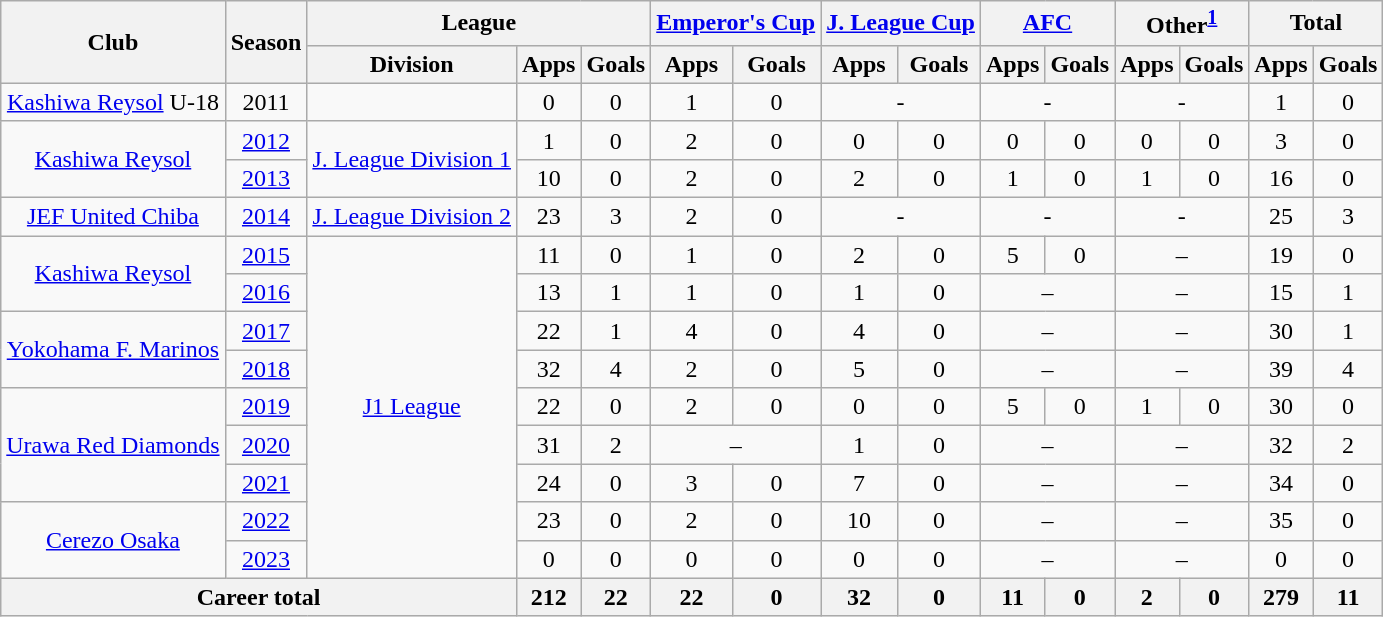<table class="wikitable" style="text-align:center;">
<tr>
<th rowspan="2">Club</th>
<th rowspan="2">Season</th>
<th colspan="3">League</th>
<th colspan="2"><a href='#'>Emperor's Cup</a></th>
<th colspan="2"><a href='#'>J. League Cup</a></th>
<th colspan="2"><a href='#'>AFC</a></th>
<th colspan="2">Other<sup><a href='#'>1</a></sup></th>
<th colspan="2">Total</th>
</tr>
<tr>
<th>Division</th>
<th>Apps</th>
<th>Goals</th>
<th>Apps</th>
<th>Goals</th>
<th>Apps</th>
<th>Goals</th>
<th>Apps</th>
<th>Goals</th>
<th>Apps</th>
<th>Goals</th>
<th>Apps</th>
<th>Goals</th>
</tr>
<tr>
<td><a href='#'>Kashiwa Reysol</a> U-18</td>
<td>2011</td>
<td></td>
<td>0</td>
<td>0</td>
<td>1</td>
<td>0</td>
<td colspan="2">-</td>
<td colspan="2">-</td>
<td colspan="2">-</td>
<td>1</td>
<td>0</td>
</tr>
<tr>
<td rowspan="2"><a href='#'>Kashiwa Reysol</a></td>
<td><a href='#'>2012</a></td>
<td rowspan="2"><a href='#'>J. League Division 1</a></td>
<td>1</td>
<td>0</td>
<td>2</td>
<td>0</td>
<td>0</td>
<td>0</td>
<td>0</td>
<td>0</td>
<td>0</td>
<td>0</td>
<td>3</td>
<td>0</td>
</tr>
<tr>
<td><a href='#'>2013</a></td>
<td>10</td>
<td>0</td>
<td>2</td>
<td>0</td>
<td>2</td>
<td>0</td>
<td>1</td>
<td>0</td>
<td>1</td>
<td>0</td>
<td>16</td>
<td>0</td>
</tr>
<tr>
<td><a href='#'>JEF United Chiba</a></td>
<td><a href='#'>2014</a></td>
<td><a href='#'>J. League Division 2</a></td>
<td>23</td>
<td>3</td>
<td>2</td>
<td>0</td>
<td colspan="2">-</td>
<td colspan="2">-</td>
<td colspan="2">-</td>
<td>25</td>
<td>3</td>
</tr>
<tr>
<td rowspan="2"><a href='#'>Kashiwa Reysol</a></td>
<td><a href='#'>2015</a></td>
<td rowspan="9"><a href='#'>J1 League</a></td>
<td>11</td>
<td>0</td>
<td>1</td>
<td>0</td>
<td>2</td>
<td>0</td>
<td>5</td>
<td>0</td>
<td colspan="2">–</td>
<td>19</td>
<td>0</td>
</tr>
<tr>
<td><a href='#'>2016</a></td>
<td>13</td>
<td>1</td>
<td>1</td>
<td>0</td>
<td>1</td>
<td>0</td>
<td colspan="2">–</td>
<td colspan="2">–</td>
<td>15</td>
<td>1</td>
</tr>
<tr>
<td rowspan="2"><a href='#'>Yokohama F. Marinos</a></td>
<td><a href='#'>2017</a></td>
<td>22</td>
<td>1</td>
<td>4</td>
<td>0</td>
<td>4</td>
<td>0</td>
<td colspan="2">–</td>
<td colspan="2">–</td>
<td>30</td>
<td>1</td>
</tr>
<tr>
<td><a href='#'>2018</a></td>
<td>32</td>
<td>4</td>
<td>2</td>
<td>0</td>
<td>5</td>
<td>0</td>
<td colspan="2">–</td>
<td colspan="2">–</td>
<td>39</td>
<td>4</td>
</tr>
<tr>
<td rowspan="3"><a href='#'>Urawa Red Diamonds</a></td>
<td><a href='#'>2019</a></td>
<td>22</td>
<td>0</td>
<td>2</td>
<td>0</td>
<td>0</td>
<td>0</td>
<td>5</td>
<td>0</td>
<td>1</td>
<td>0</td>
<td>30</td>
<td>0</td>
</tr>
<tr>
<td><a href='#'>2020</a></td>
<td>31</td>
<td>2</td>
<td colspan="2">–</td>
<td>1</td>
<td>0</td>
<td colspan="2">–</td>
<td colspan="2">–</td>
<td>32</td>
<td>2</td>
</tr>
<tr>
<td><a href='#'>2021</a></td>
<td>24</td>
<td>0</td>
<td>3</td>
<td>0</td>
<td>7</td>
<td>0</td>
<td colspan="2">–</td>
<td colspan="2">–</td>
<td>34</td>
<td>0</td>
</tr>
<tr>
<td rowspan="2"><a href='#'>Cerezo Osaka</a></td>
<td><a href='#'>2022</a></td>
<td>23</td>
<td>0</td>
<td>2</td>
<td>0</td>
<td>10</td>
<td>0</td>
<td colspan="2">–</td>
<td colspan="2">–</td>
<td>35</td>
<td>0</td>
</tr>
<tr>
<td><a href='#'>2023</a></td>
<td>0</td>
<td>0</td>
<td>0</td>
<td>0</td>
<td>0</td>
<td>0</td>
<td colspan="2">–</td>
<td colspan="2">–</td>
<td>0</td>
<td>0</td>
</tr>
<tr>
<th colspan="3">Career total</th>
<th>212</th>
<th>22</th>
<th>22</th>
<th>0</th>
<th>32</th>
<th>0</th>
<th>11</th>
<th>0</th>
<th>2</th>
<th>0</th>
<th>279</th>
<th>11</th>
</tr>
</table>
